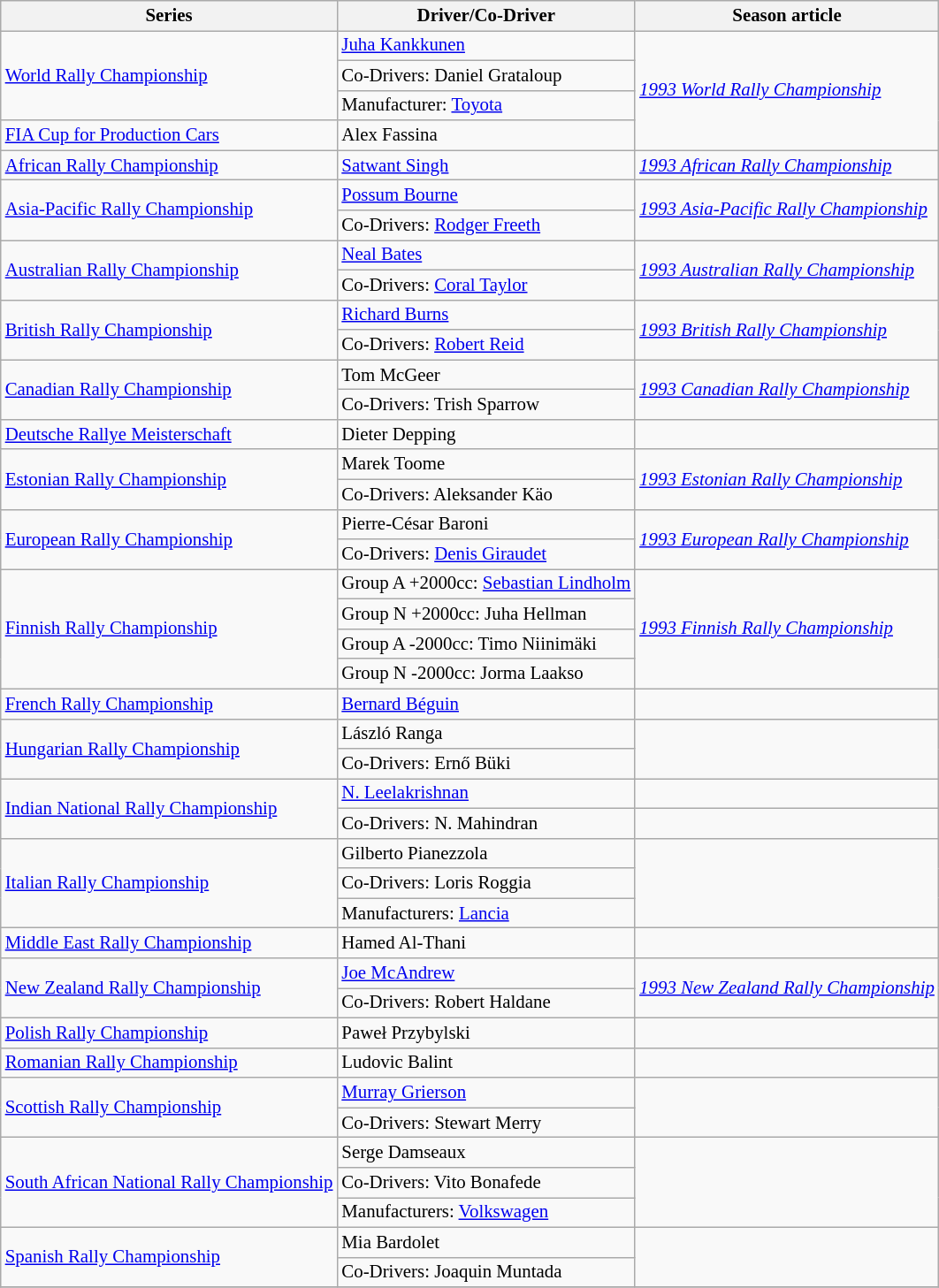<table class="wikitable" style="font-size: 87%;">
<tr>
<th>Series</th>
<th>Driver/Co-Driver</th>
<th>Season article</th>
</tr>
<tr>
<td rowspan=3><a href='#'>World Rally Championship</a></td>
<td> <a href='#'>Juha Kankkunen</a></td>
<td rowspan=4><em><a href='#'>1993 World Rally Championship</a></em></td>
</tr>
<tr>
<td>Co-Drivers:  Daniel Grataloup</td>
</tr>
<tr>
<td>Manufacturer:  <a href='#'>Toyota</a></td>
</tr>
<tr>
<td><a href='#'>FIA Cup for Production Cars</a></td>
<td> Alex Fassina</td>
</tr>
<tr>
<td><a href='#'>African Rally Championship</a></td>
<td> <a href='#'>Satwant Singh</a></td>
<td><em><a href='#'>1993 African Rally Championship</a></em></td>
</tr>
<tr>
<td rowspan=2><a href='#'>Asia-Pacific Rally Championship</a></td>
<td> <a href='#'>Possum Bourne</a></td>
<td rowspan=2><em><a href='#'>1993 Asia-Pacific Rally Championship</a></em></td>
</tr>
<tr>
<td>Co-Drivers:  <a href='#'>Rodger Freeth</a></td>
</tr>
<tr>
<td rowspan=2><a href='#'>Australian Rally Championship</a></td>
<td> <a href='#'>Neal Bates</a></td>
<td rowspan=2><em><a href='#'>1993 Australian Rally Championship</a></em></td>
</tr>
<tr>
<td>Co-Drivers:  <a href='#'>Coral Taylor</a></td>
</tr>
<tr>
<td rowspan=2><a href='#'>British Rally Championship</a></td>
<td> <a href='#'>Richard Burns</a></td>
<td rowspan=2><em><a href='#'>1993 British Rally Championship</a></em></td>
</tr>
<tr>
<td>Co-Drivers:  <a href='#'>Robert Reid</a></td>
</tr>
<tr>
<td rowspan=2><a href='#'>Canadian Rally Championship</a></td>
<td> Tom McGeer</td>
<td rowspan=2><em><a href='#'>1993 Canadian Rally Championship</a></em></td>
</tr>
<tr>
<td>Co-Drivers:  Trish Sparrow</td>
</tr>
<tr>
<td><a href='#'>Deutsche Rallye Meisterschaft</a></td>
<td> Dieter Depping</td>
<td></td>
</tr>
<tr>
<td rowspan=2><a href='#'>Estonian Rally Championship</a></td>
<td> Marek Toome</td>
<td rowspan=2><em><a href='#'>1993 Estonian Rally Championship</a></em></td>
</tr>
<tr>
<td>Co-Drivers:  Aleksander Käo</td>
</tr>
<tr>
<td rowspan=2><a href='#'>European Rally Championship</a></td>
<td> Pierre-César Baroni</td>
<td rowspan=2><em><a href='#'>1993 European Rally Championship</a></em></td>
</tr>
<tr>
<td>Co-Drivers:  <a href='#'>Denis Giraudet</a></td>
</tr>
<tr>
<td rowspan=4><a href='#'>Finnish Rally Championship</a></td>
<td>Group A +2000cc:  <a href='#'>Sebastian Lindholm</a></td>
<td rowspan=4><em><a href='#'>1993 Finnish Rally Championship</a></em></td>
</tr>
<tr>
<td>Group N +2000cc:  Juha Hellman</td>
</tr>
<tr>
<td>Group A -2000cc:  Timo Niinimäki</td>
</tr>
<tr>
<td>Group N -2000cc:  Jorma Laakso</td>
</tr>
<tr>
<td><a href='#'>French Rally Championship</a></td>
<td> <a href='#'>Bernard Béguin</a></td>
<td></td>
</tr>
<tr>
<td rowspan=2><a href='#'>Hungarian Rally Championship</a></td>
<td> László Ranga</td>
<td rowspan=2></td>
</tr>
<tr>
<td>Co-Drivers:  Ernő Büki</td>
</tr>
<tr>
<td rowspan=2><a href='#'>Indian National Rally Championship</a></td>
<td> <a href='#'>N. Leelakrishnan</a></td>
<td></td>
</tr>
<tr>
<td>Co-Drivers:  N. Mahindran</td>
</tr>
<tr>
<td rowspan=3><a href='#'>Italian Rally Championship</a></td>
<td> Gilberto Pianezzola</td>
<td rowspan=3></td>
</tr>
<tr>
<td>Co-Drivers:  Loris Roggia</td>
</tr>
<tr>
<td>Manufacturers:  <a href='#'>Lancia</a></td>
</tr>
<tr>
<td><a href='#'>Middle East Rally Championship</a></td>
<td> Hamed Al-Thani</td>
<td></td>
</tr>
<tr>
<td rowspan=2><a href='#'>New Zealand Rally Championship</a></td>
<td> <a href='#'>Joe McAndrew</a></td>
<td rowspan=2><em><a href='#'>1993 New Zealand Rally Championship</a></em></td>
</tr>
<tr>
<td>Co-Drivers:  Robert Haldane</td>
</tr>
<tr>
<td><a href='#'>Polish Rally Championship</a></td>
<td> Paweł Przybylski</td>
<td></td>
</tr>
<tr>
<td><a href='#'>Romanian Rally Championship</a></td>
<td> Ludovic Balint</td>
<td></td>
</tr>
<tr>
<td rowspan=2><a href='#'>Scottish Rally Championship</a></td>
<td> <a href='#'>Murray Grierson</a></td>
<td rowspan=2></td>
</tr>
<tr>
<td>Co-Drivers:  Stewart Merry</td>
</tr>
<tr>
<td rowspan=3><a href='#'>South African National Rally Championship</a></td>
<td> Serge Damseaux</td>
<td rowspan=3></td>
</tr>
<tr>
<td>Co-Drivers:  Vito Bonafede</td>
</tr>
<tr>
<td>Manufacturers:  <a href='#'>Volkswagen</a></td>
</tr>
<tr>
<td rowspan=2><a href='#'>Spanish Rally Championship</a></td>
<td> Mia Bardolet</td>
<td rowspan=2></td>
</tr>
<tr>
<td>Co-Drivers:  Joaquin Muntada</td>
</tr>
<tr>
</tr>
</table>
